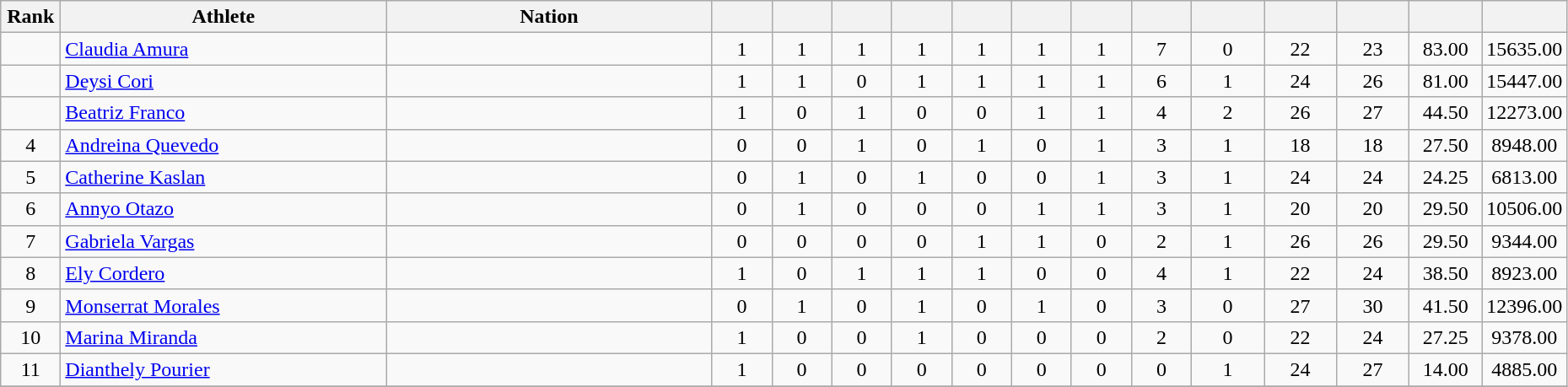<table class=wikitable style="text-align:center">
<tr>
<th width=40>Rank</th>
<th width=250>Athlete</th>
<th width=250>Nation</th>
<th width=40></th>
<th width=40></th>
<th width=40></th>
<th width=40></th>
<th width=40></th>
<th width=40></th>
<th width=40></th>
<th width=40></th>
<th width=50></th>
<th width=50></th>
<th width=50></th>
<th width=50></th>
<th width=50></th>
</tr>
<tr>
<td></td>
<td align=left><a href='#'>Claudia Amura</a></td>
<td align=left></td>
<td>1</td>
<td>1</td>
<td>1</td>
<td>1</td>
<td>1</td>
<td>1</td>
<td>1</td>
<td>7</td>
<td>0</td>
<td>22</td>
<td>23</td>
<td>83.00</td>
<td>15635.00</td>
</tr>
<tr>
<td></td>
<td align=left><a href='#'>Deysi Cori</a></td>
<td align=left></td>
<td>1</td>
<td>1</td>
<td>0</td>
<td>1</td>
<td>1</td>
<td>1</td>
<td>1</td>
<td>6</td>
<td>1</td>
<td>24</td>
<td>26</td>
<td>81.00</td>
<td>15447.00</td>
</tr>
<tr>
<td></td>
<td align=left><a href='#'>Beatriz Franco</a></td>
<td align=left></td>
<td>1</td>
<td>0</td>
<td>1</td>
<td>0</td>
<td>0</td>
<td>1</td>
<td>1</td>
<td>4</td>
<td>2</td>
<td>26</td>
<td>27</td>
<td>44.50</td>
<td>12273.00</td>
</tr>
<tr>
<td>4</td>
<td align=left><a href='#'>Andreina Quevedo</a></td>
<td align=left></td>
<td>0</td>
<td>0</td>
<td>1</td>
<td>0</td>
<td>1</td>
<td>0</td>
<td>1</td>
<td>3</td>
<td>1</td>
<td>18</td>
<td>18</td>
<td>27.50</td>
<td>8948.00</td>
</tr>
<tr>
<td>5</td>
<td align=left><a href='#'>Catherine Kaslan</a></td>
<td align=left></td>
<td>0</td>
<td>1</td>
<td>0</td>
<td>1</td>
<td>0</td>
<td>0</td>
<td>1</td>
<td>3</td>
<td>1</td>
<td>24</td>
<td>24</td>
<td>24.25</td>
<td>6813.00</td>
</tr>
<tr>
<td>6</td>
<td align=left><a href='#'>Annyo Otazo</a></td>
<td align=left></td>
<td>0</td>
<td>1</td>
<td>0</td>
<td>0</td>
<td>0</td>
<td>1</td>
<td>1</td>
<td>3</td>
<td>1</td>
<td>20</td>
<td>20</td>
<td>29.50</td>
<td>10506.00</td>
</tr>
<tr>
<td>7</td>
<td align=left><a href='#'>Gabriela Vargas</a></td>
<td align=left></td>
<td>0</td>
<td>0</td>
<td>0</td>
<td>0</td>
<td>1</td>
<td>1</td>
<td>0</td>
<td>2</td>
<td>1</td>
<td>26</td>
<td>26</td>
<td>29.50</td>
<td>9344.00</td>
</tr>
<tr>
<td>8</td>
<td align=left><a href='#'>Ely Cordero</a></td>
<td align=left></td>
<td>1</td>
<td>0</td>
<td>1</td>
<td>1</td>
<td>1</td>
<td>0</td>
<td>0</td>
<td>4</td>
<td>1</td>
<td>22</td>
<td>24</td>
<td>38.50</td>
<td>8923.00</td>
</tr>
<tr>
<td>9</td>
<td align=left><a href='#'>Monserrat Morales</a></td>
<td align=left></td>
<td>0</td>
<td>1</td>
<td>0</td>
<td>1</td>
<td>0</td>
<td>1</td>
<td>0</td>
<td>3</td>
<td>0</td>
<td>27</td>
<td>30</td>
<td>41.50</td>
<td>12396.00</td>
</tr>
<tr>
<td>10</td>
<td align=left><a href='#'>Marina Miranda</a></td>
<td align=left></td>
<td>1</td>
<td>0</td>
<td>0</td>
<td>1</td>
<td>0</td>
<td>0</td>
<td>0</td>
<td>2</td>
<td>0</td>
<td>22</td>
<td>24</td>
<td>27.25</td>
<td>9378.00</td>
</tr>
<tr>
<td>11</td>
<td align=left><a href='#'>Dianthely Pourier</a></td>
<td align=left></td>
<td>1</td>
<td>0</td>
<td>0</td>
<td>0</td>
<td>0</td>
<td>0</td>
<td>0</td>
<td>0</td>
<td>1</td>
<td>24</td>
<td>27</td>
<td>14.00</td>
<td>4885.00</td>
</tr>
<tr>
</tr>
</table>
